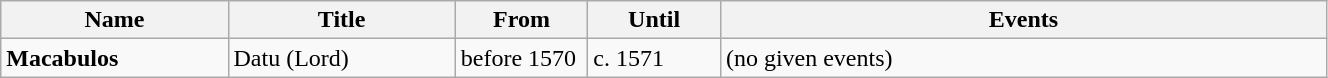<table width=70% class="wikitable">
<tr>
<th width=12%>Name</th>
<th width=12%>Title</th>
<th width=7%>From</th>
<th width=7%>Until</th>
<th width=32%>Events</th>
</tr>
<tr>
<td><strong>Macabulos</strong></td>
<td>Datu (Lord)</td>
<td>before 1570</td>
<td>c. 1571</td>
<td>(no given events)</td>
</tr>
</table>
